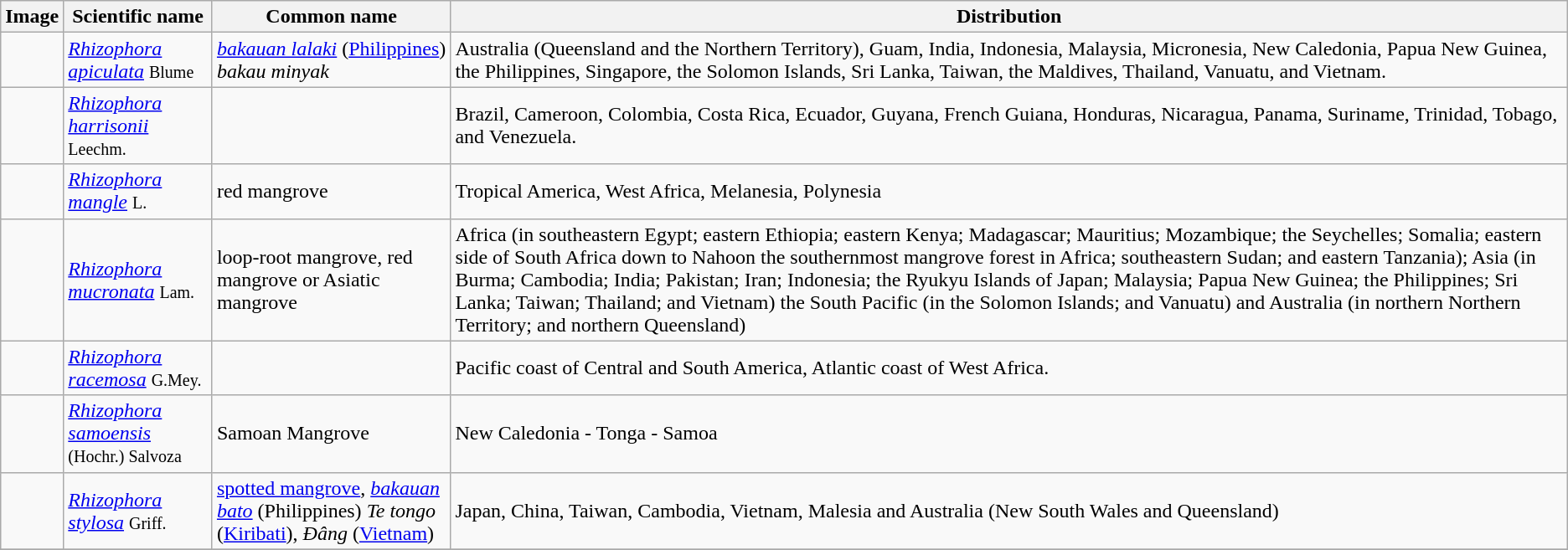<table class="wikitable">
<tr>
<th>Image</th>
<th>Scientific name</th>
<th>Common name</th>
<th>Distribution</th>
</tr>
<tr>
<td></td>
<td><em><a href='#'>Rhizophora apiculata</a></em> <small>Blume</small></td>
<td><em><a href='#'>bakauan lalaki</a></em> (<a href='#'>Philippines</a>) <em>bakau minyak</em></td>
<td>Australia (Queensland and the Northern Territory), Guam, India, Indonesia, Malaysia, Micronesia, New Caledonia, Papua New Guinea, the Philippines, Singapore, the Solomon Islands, Sri Lanka, Taiwan, the Maldives, Thailand, Vanuatu, and Vietnam.</td>
</tr>
<tr>
<td></td>
<td><em><a href='#'>Rhizophora harrisonii</a></em> <small>Leechm.</small></td>
<td></td>
<td>Brazil, Cameroon, Colombia, Costa Rica, Ecuador, Guyana, French Guiana, Honduras, Nicaragua, Panama, Suriname, Trinidad, Tobago, and Venezuela.</td>
</tr>
<tr>
<td></td>
<td><em><a href='#'>Rhizophora mangle</a></em> <small>L.</small></td>
<td>red mangrove</td>
<td>Tropical America, West Africa, Melanesia, Polynesia</td>
</tr>
<tr>
<td></td>
<td><em><a href='#'>Rhizophora mucronata</a></em> <small>Lam.</small></td>
<td>loop-root mangrove, red mangrove or Asiatic mangrove</td>
<td>Africa (in southeastern Egypt; eastern Ethiopia; eastern Kenya; Madagascar; Mauritius; Mozambique; the Seychelles; Somalia; eastern side of South Africa down to Nahoon the southernmost mangrove forest in Africa; southeastern Sudan; and eastern Tanzania); Asia (in Burma; Cambodia; India; Pakistan; Iran; Indonesia; the Ryukyu Islands of Japan; Malaysia; Papua New Guinea; the Philippines; Sri Lanka; Taiwan; Thailand; and Vietnam) the South Pacific (in the Solomon Islands; and Vanuatu) and Australia (in northern Northern Territory; and northern Queensland)</td>
</tr>
<tr>
<td></td>
<td><em><a href='#'>Rhizophora racemosa</a></em> <small>G.Mey.</small></td>
<td></td>
<td>Pacific coast of Central and South America, Atlantic coast of West Africa.</td>
</tr>
<tr>
<td></td>
<td><em><a href='#'>Rhizophora samoensis</a></em> <small>(Hochr.) Salvoza</small></td>
<td>Samoan Mangrove</td>
<td>New Caledonia - Tonga - Samoa</td>
</tr>
<tr>
<td></td>
<td><em><a href='#'>Rhizophora stylosa</a></em> <small>Griff.</small></td>
<td><a href='#'>spotted mangrove</a>, <em><a href='#'>bakauan bato</a></em> (Philippines) <em>Te tongo</em> (<a href='#'>Kiribati</a>), <em>Đâng</em> (<a href='#'>Vietnam</a>)</td>
<td>Japan, China, Taiwan, Cambodia, Vietnam, Malesia and Australia (New South Wales and Queensland)</td>
</tr>
<tr>
</tr>
</table>
